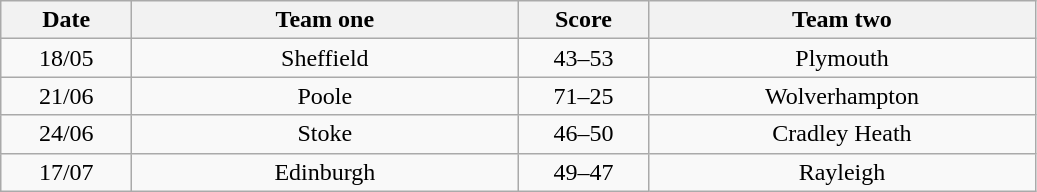<table class="wikitable" style="text-align: center">
<tr>
<th width=80>Date</th>
<th width=250>Team one</th>
<th width=80>Score</th>
<th width=250>Team two</th>
</tr>
<tr>
<td>18/05</td>
<td>Sheffield</td>
<td>43–53</td>
<td>Plymouth</td>
</tr>
<tr>
<td>21/06</td>
<td>Poole</td>
<td>71–25</td>
<td>Wolverhampton</td>
</tr>
<tr>
<td>24/06</td>
<td>Stoke</td>
<td>46–50</td>
<td>Cradley Heath</td>
</tr>
<tr>
<td>17/07</td>
<td>Edinburgh</td>
<td>49–47</td>
<td>Rayleigh</td>
</tr>
</table>
